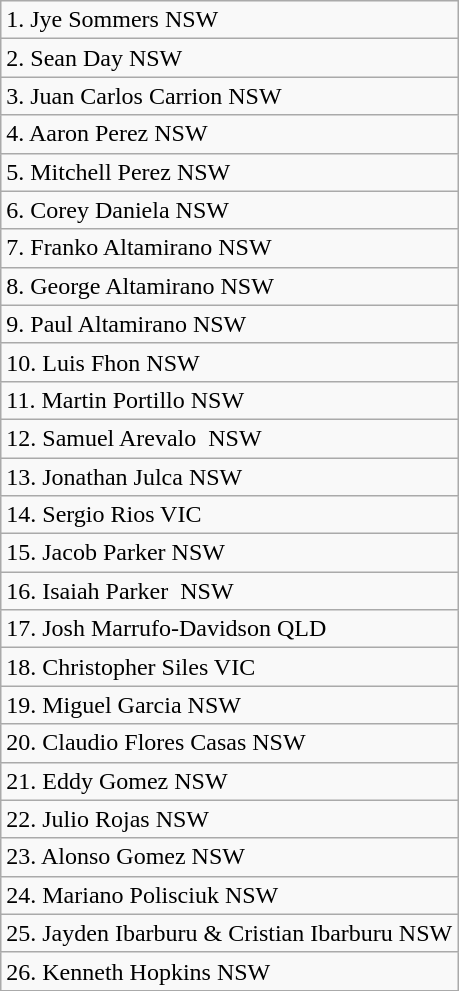<table class="wikitable">
<tr>
<td>1. Jye Sommers NSW</td>
</tr>
<tr>
<td>2. Sean Day NSW</td>
</tr>
<tr>
<td>3. Juan Carlos Carrion NSW</td>
</tr>
<tr>
<td>4. Aaron Perez NSW</td>
</tr>
<tr>
<td>5. Mitchell Perez NSW</td>
</tr>
<tr>
<td>6. Corey Daniela NSW</td>
</tr>
<tr>
<td>7. Franko Altamirano NSW</td>
</tr>
<tr>
<td>8. George Altamirano NSW</td>
</tr>
<tr>
<td>9. Paul Altamirano NSW</td>
</tr>
<tr>
<td>10. Luis Fhon NSW</td>
</tr>
<tr>
<td>11. Martin Portillo NSW</td>
</tr>
<tr>
<td>12. Samuel Arevalo  NSW</td>
</tr>
<tr>
<td>13. Jonathan Julca NSW</td>
</tr>
<tr>
<td>14. Sergio Rios VIC</td>
</tr>
<tr>
<td>15. Jacob Parker NSW</td>
</tr>
<tr>
<td>16. Isaiah Parker  NSW</td>
</tr>
<tr>
<td>17. Josh Marrufo-Davidson QLD</td>
</tr>
<tr>
<td>18. Christopher Siles VIC</td>
</tr>
<tr>
<td>19. Miguel Garcia NSW</td>
</tr>
<tr>
<td>20. Claudio Flores Casas NSW</td>
</tr>
<tr>
<td>21. Eddy Gomez NSW</td>
</tr>
<tr>
<td>22. Julio Rojas NSW</td>
</tr>
<tr>
<td>23. Alonso Gomez NSW</td>
</tr>
<tr>
<td>24. Mariano Polisciuk NSW</td>
</tr>
<tr>
<td>25. Jayden Ibarburu & Cristian Ibarburu NSW</td>
</tr>
<tr>
<td>26. Kenneth Hopkins NSW</td>
</tr>
</table>
